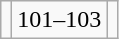<table class="wikitable">
<tr>
<td></td>
<td align=center>101–103</td>
<td><strong></strong></td>
</tr>
</table>
